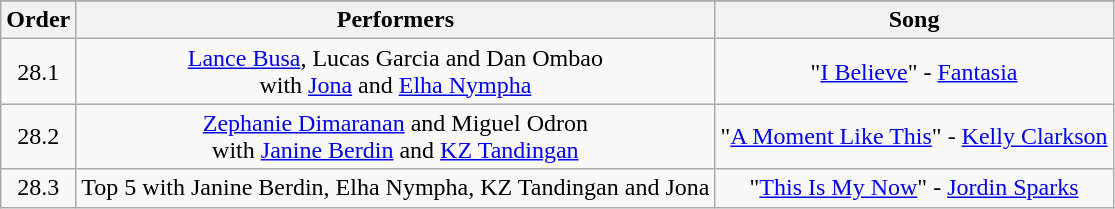<table class="wikitable" style="text-align:center; width:auto;">
<tr>
</tr>
<tr>
<th scope="col">Order</th>
<th scope="col">Performers</th>
<th scope="col">Song</th>
</tr>
<tr>
<td>28.1</td>
<td><a href='#'>Lance Busa</a>, Lucas Garcia and Dan Ombao<br>with <a href='#'>Jona</a> and <a href='#'>Elha Nympha</a></td>
<td>"<a href='#'>I Believe</a>" - <a href='#'>Fantasia</a></td>
</tr>
<tr>
<td>28.2</td>
<td><a href='#'>Zephanie Dimaranan</a> and Miguel Odron<br>with <a href='#'>Janine Berdin</a> and <a href='#'>KZ Tandingan</a></td>
<td>"<a href='#'>A Moment Like This</a>" - <a href='#'>Kelly Clarkson</a></td>
</tr>
<tr>
<td>28.3</td>
<td>Top 5 with Janine Berdin, Elha Nympha, KZ Tandingan and Jona</td>
<td>"<a href='#'>This Is My Now</a>" - <a href='#'>Jordin Sparks</a></td>
</tr>
</table>
